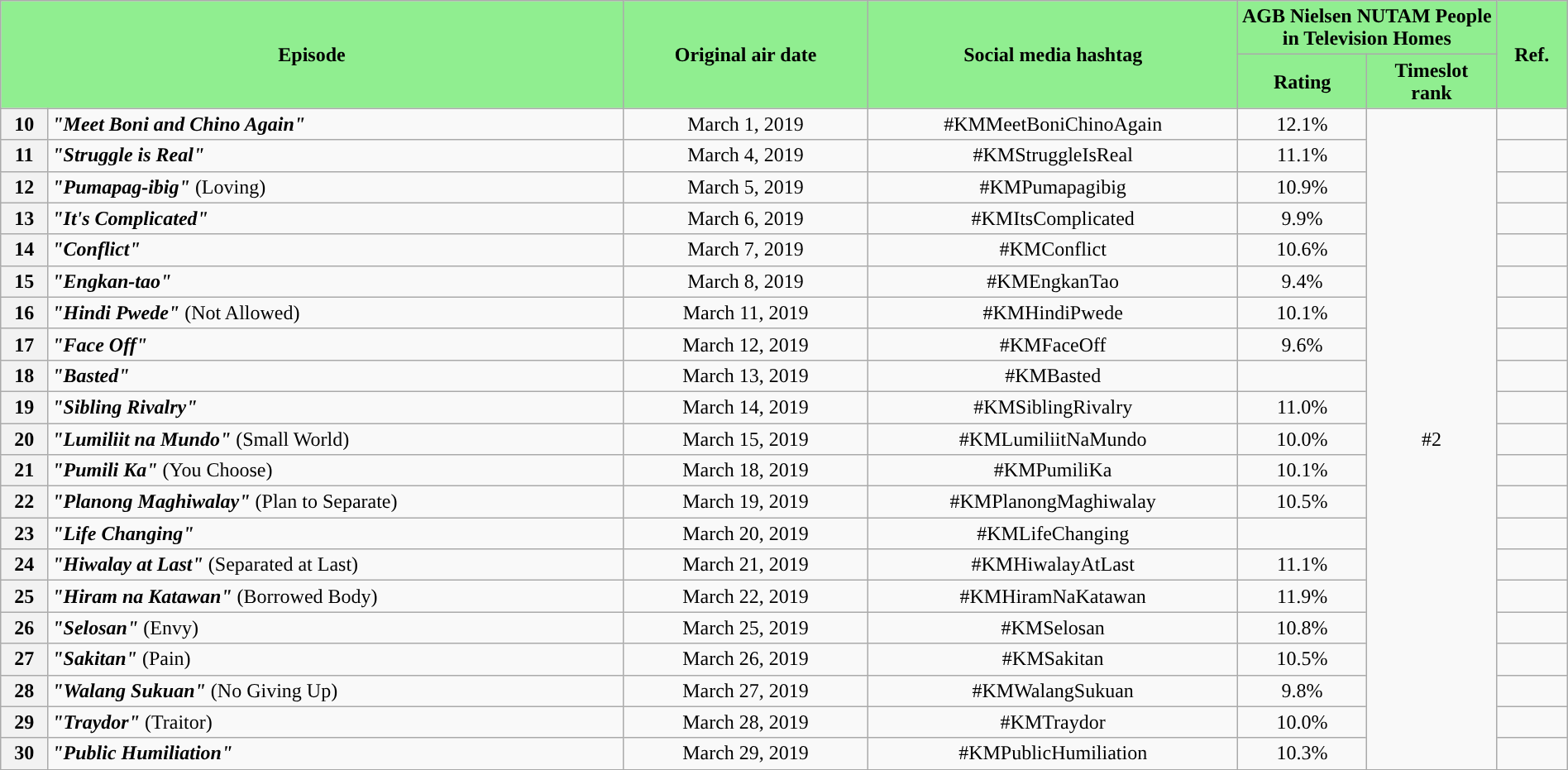<table class="wikitable" style="text-align:center; font-size:100%; line-height:18px; width:100%">
<tr>
<th style="background-color:#90EE90; color:#000000;" colspan="2" rowspan="2">Episode</th>
<th style="background-color:#90EE90; color:black" rowspan="2">Original air date</th>
<th style="background-color:#90EE90; color:black" rowspan="2">Social media hashtag</th>
<th style="background-color:#90EE90; color:#000000;" colspan="2">AGB Nielsen NUTAM People in Television Homes</th>
<th style="background-color:#90EE90;  color:#000000;" rowspan="2">Ref.</th>
</tr>
<tr>
<th style="background-color:#90EE90; width:75px; color:#000000;">Rating</th>
<th style="background-color:#90EE90;  width:75px; color:#000000;">Timeslot<br>rank</th>
</tr>
<tr>
<th>10</th>
<td style="text-align: left;"><strong><em>"Meet Boni and Chino Again"</em></strong></td>
<td>March 1, 2019</td>
<td>#KMMeetBoniChinoAgain</td>
<td>12.1%</td>
<td rowspan="21">#2</td>
<td></td>
</tr>
<tr>
<th>11</th>
<td style="text-align: left;"><strong><em>"Struggle is Real"</em></strong></td>
<td>March 4, 2019</td>
<td>#KMStruggleIsReal</td>
<td>11.1%</td>
<td></td>
</tr>
<tr>
<th>12</th>
<td style="text-align: left;"><strong><em>"Pumapag-ibig"</em></strong> (Loving)</td>
<td>March 5, 2019</td>
<td>#KMPumapagibig</td>
<td>10.9%</td>
<td></td>
</tr>
<tr>
<th>13</th>
<td style="text-align: left;"><strong><em>"It's Complicated"</em></strong></td>
<td>March 6, 2019</td>
<td>#KMItsComplicated</td>
<td>9.9%</td>
<td></td>
</tr>
<tr>
<th>14</th>
<td style="text-align: left;"><strong><em>"Conflict"</em></strong></td>
<td>March 7, 2019</td>
<td>#KMConflict</td>
<td>10.6%</td>
<td></td>
</tr>
<tr>
<th>15</th>
<td style="text-align: left;"><strong><em>"Engkan-tao"</em></strong></td>
<td>March 8, 2019</td>
<td>#KMEngkanTao</td>
<td>9.4%</td>
<td></td>
</tr>
<tr>
<th>16</th>
<td style="text-align: left;"><strong><em>"Hindi Pwede"</em></strong> (Not Allowed)</td>
<td>March 11, 2019</td>
<td>#KMHindiPwede</td>
<td>10.1%</td>
<td></td>
</tr>
<tr>
<th>17</th>
<td style="text-align: left;"><strong><em>"Face Off"</em></strong></td>
<td>March 12, 2019</td>
<td>#KMFaceOff</td>
<td>9.6%</td>
<td></td>
</tr>
<tr>
<th>18</th>
<td style="text-align: left;"><strong><em>"Basted"</em></strong></td>
<td>March 13, 2019</td>
<td>#KMBasted</td>
<td></td>
<td></td>
</tr>
<tr>
<th>19</th>
<td style="text-align: left;"><strong><em>"Sibling Rivalry"</em></strong></td>
<td>March 14, 2019</td>
<td>#KMSiblingRivalry</td>
<td>11.0%</td>
<td></td>
</tr>
<tr>
<th>20</th>
<td style="text-align: left;"><strong><em>"Lumiliit na Mundo"</em></strong> (Small World)</td>
<td>March 15, 2019</td>
<td>#KMLumiliitNaMundo</td>
<td>10.0%</td>
<td></td>
</tr>
<tr>
<th>21</th>
<td style="text-align: left;"><strong><em>"Pumili Ka"</em></strong> (You Choose)</td>
<td>March 18, 2019</td>
<td>#KMPumiliKa</td>
<td>10.1%</td>
<td></td>
</tr>
<tr>
<th>22</th>
<td style="text-align: left;"><strong><em>"Planong Maghiwalay"</em></strong> (Plan to Separate)</td>
<td>March 19, 2019</td>
<td>#KMPlanongMaghiwalay</td>
<td>10.5%</td>
<td></td>
</tr>
<tr>
<th>23</th>
<td style="text-align: left;"><strong><em>"Life Changing"</em></strong></td>
<td>March 20, 2019</td>
<td>#KMLifeChanging</td>
<td></td>
<td></td>
</tr>
<tr>
<th>24</th>
<td style="text-align: left;"><strong><em>"Hiwalay at Last"</em></strong> (Separated at Last)</td>
<td>March 21, 2019</td>
<td>#KMHiwalayAtLast</td>
<td>11.1%</td>
<td></td>
</tr>
<tr>
<th>25</th>
<td style="text-align: left;"><strong><em>"Hiram na Katawan"</em></strong> (Borrowed Body)</td>
<td>March 22, 2019</td>
<td>#KMHiramNaKatawan</td>
<td>11.9%</td>
<td></td>
</tr>
<tr>
<th>26</th>
<td style="text-align: left;"><strong><em>"Selosan"</em></strong> (Envy)</td>
<td>March 25, 2019</td>
<td>#KMSelosan</td>
<td>10.8%</td>
<td></td>
</tr>
<tr>
<th>27</th>
<td style="text-align: left;"><strong><em>"Sakitan"</em></strong> (Pain)</td>
<td>March 26, 2019</td>
<td>#KMSakitan</td>
<td>10.5%</td>
<td></td>
</tr>
<tr>
<th>28</th>
<td style="text-align: left;"><strong><em>"Walang Sukuan"</em></strong> (No Giving Up)</td>
<td>March 27, 2019</td>
<td>#KMWalangSukuan</td>
<td>9.8%</td>
<td></td>
</tr>
<tr>
<th>29</th>
<td style="text-align: left;"><strong><em>"Traydor"</em></strong> (Traitor)</td>
<td>March 28, 2019</td>
<td>#KMTraydor</td>
<td>10.0%</td>
<td></td>
</tr>
<tr>
<th>30</th>
<td style="text-align: left;"><strong><em>"Public Humiliation"</em></strong></td>
<td>March 29, 2019</td>
<td>#KMPublicHumiliation</td>
<td>10.3%</td>
<td></td>
</tr>
<tr>
</tr>
</table>
